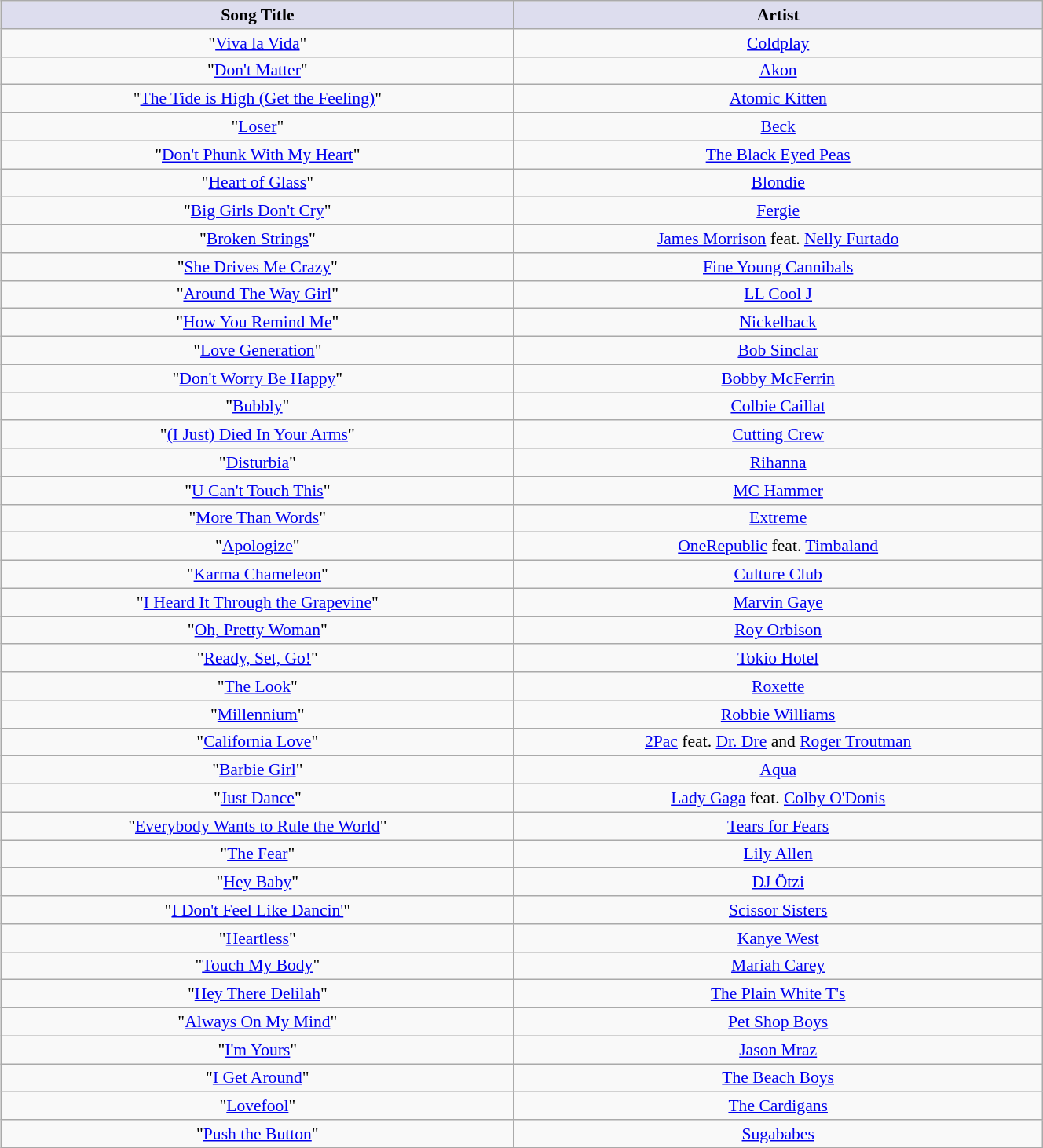<table class="wikitable sortable" style="font-size:90%; text-align:center; width:70%; margin: 5px;">
<tr>
<th style="background:#ddddee;">Song Title</th>
<th style="background:#ddddee;">Artist</th>
</tr>
<tr>
<td>"<a href='#'>Viva la Vida</a>"</td>
<td><a href='#'>Coldplay</a></td>
</tr>
<tr>
<td>"<a href='#'>Don't Matter</a>"</td>
<td><a href='#'>Akon</a></td>
</tr>
<tr>
<td>"<a href='#'>The Tide is High (Get the Feeling)</a>"</td>
<td><a href='#'>Atomic Kitten</a></td>
</tr>
<tr>
<td>"<a href='#'>Loser</a>"</td>
<td><a href='#'>Beck</a></td>
</tr>
<tr>
<td>"<a href='#'>Don't Phunk With My Heart</a>"</td>
<td><a href='#'>The Black Eyed Peas</a></td>
</tr>
<tr>
<td>"<a href='#'>Heart of Glass</a>"</td>
<td><a href='#'>Blondie</a></td>
</tr>
<tr>
<td>"<a href='#'>Big Girls Don't Cry</a>"</td>
<td><a href='#'>Fergie</a></td>
</tr>
<tr>
<td>"<a href='#'>Broken Strings</a>"</td>
<td><a href='#'>James Morrison</a> feat. <a href='#'>Nelly Furtado</a></td>
</tr>
<tr>
<td>"<a href='#'>She Drives Me Crazy</a>"</td>
<td><a href='#'>Fine Young Cannibals</a></td>
</tr>
<tr>
<td>"<a href='#'>Around The Way Girl</a>"</td>
<td><a href='#'>LL Cool J</a></td>
</tr>
<tr>
<td>"<a href='#'>How You Remind Me</a>"</td>
<td><a href='#'>Nickelback</a></td>
</tr>
<tr>
<td>"<a href='#'>Love Generation</a>"</td>
<td><a href='#'>Bob Sinclar</a></td>
</tr>
<tr>
<td>"<a href='#'>Don't Worry Be Happy</a>"</td>
<td><a href='#'>Bobby McFerrin</a></td>
</tr>
<tr>
<td>"<a href='#'>Bubbly</a>"</td>
<td><a href='#'>Colbie Caillat</a></td>
</tr>
<tr>
<td>"<a href='#'>(I Just) Died In Your Arms</a>"</td>
<td><a href='#'>Cutting Crew</a></td>
</tr>
<tr>
<td>"<a href='#'>Disturbia</a>"</td>
<td><a href='#'>Rihanna</a></td>
</tr>
<tr>
<td>"<a href='#'>U Can't Touch This</a>"</td>
<td><a href='#'>MC Hammer</a></td>
</tr>
<tr>
<td>"<a href='#'>More Than Words</a>"</td>
<td><a href='#'>Extreme</a></td>
</tr>
<tr>
<td>"<a href='#'>Apologize</a>"</td>
<td><a href='#'>OneRepublic</a> feat. <a href='#'>Timbaland</a></td>
</tr>
<tr>
<td>"<a href='#'>Karma Chameleon</a>"</td>
<td><a href='#'>Culture Club</a></td>
</tr>
<tr>
<td>"<a href='#'>I Heard It Through the Grapevine</a>"</td>
<td><a href='#'>Marvin Gaye</a></td>
</tr>
<tr>
<td>"<a href='#'>Oh, Pretty Woman</a>"</td>
<td><a href='#'>Roy Orbison</a></td>
</tr>
<tr>
<td>"<a href='#'>Ready, Set, Go!</a>"</td>
<td><a href='#'>Tokio Hotel</a></td>
</tr>
<tr>
<td>"<a href='#'>The Look</a>"</td>
<td><a href='#'>Roxette</a></td>
</tr>
<tr>
<td>"<a href='#'>Millennium</a>"</td>
<td><a href='#'>Robbie Williams</a></td>
</tr>
<tr>
<td>"<a href='#'>California Love</a>"</td>
<td><a href='#'>2Pac</a> feat. <a href='#'>Dr. Dre</a> and <a href='#'>Roger Troutman</a></td>
</tr>
<tr>
<td>"<a href='#'>Barbie Girl</a>"</td>
<td><a href='#'>Aqua</a></td>
</tr>
<tr>
<td>"<a href='#'>Just Dance</a>"</td>
<td><a href='#'>Lady Gaga</a> feat. <a href='#'>Colby O'Donis</a></td>
</tr>
<tr>
<td>"<a href='#'>Everybody Wants to Rule the World</a>"</td>
<td><a href='#'>Tears for Fears</a></td>
</tr>
<tr>
<td>"<a href='#'>The Fear</a>"</td>
<td><a href='#'>Lily Allen</a></td>
</tr>
<tr>
<td>"<a href='#'>Hey Baby</a>"</td>
<td><a href='#'>DJ Ötzi</a></td>
</tr>
<tr>
<td>"<a href='#'>I Don't Feel Like Dancin'</a>"</td>
<td><a href='#'>Scissor Sisters</a></td>
</tr>
<tr>
<td>"<a href='#'>Heartless</a>"</td>
<td><a href='#'>Kanye West</a></td>
</tr>
<tr>
<td>"<a href='#'>Touch My Body</a>"</td>
<td><a href='#'>Mariah Carey</a></td>
</tr>
<tr>
<td>"<a href='#'>Hey There Delilah</a>"</td>
<td><a href='#'>The Plain White T's</a></td>
</tr>
<tr>
<td>"<a href='#'>Always On My Mind</a>"</td>
<td><a href='#'>Pet Shop Boys</a></td>
</tr>
<tr>
<td>"<a href='#'>I'm Yours</a>"</td>
<td><a href='#'>Jason Mraz</a></td>
</tr>
<tr>
<td>"<a href='#'>I Get Around</a>"</td>
<td><a href='#'>The Beach Boys</a></td>
</tr>
<tr>
<td>"<a href='#'>Lovefool</a>"</td>
<td><a href='#'>The Cardigans</a></td>
</tr>
<tr>
<td>"<a href='#'>Push the Button</a>"</td>
<td><a href='#'>Sugababes</a></td>
</tr>
</table>
